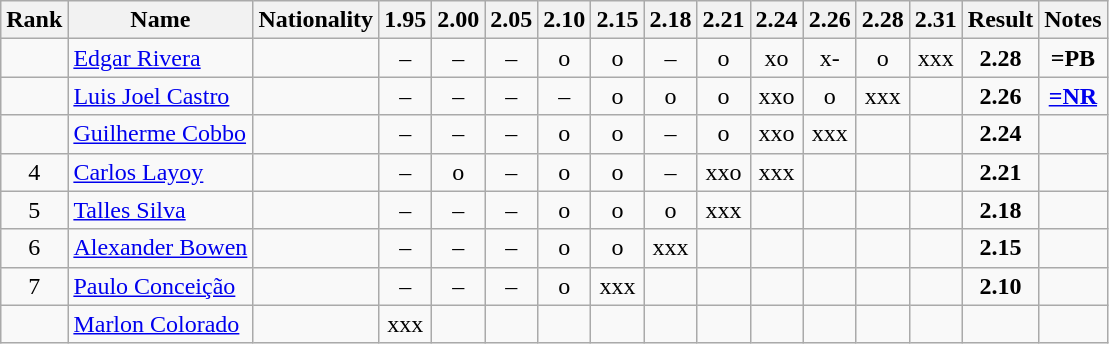<table class="wikitable sortable" style="text-align:center">
<tr>
<th>Rank</th>
<th>Name</th>
<th>Nationality</th>
<th>1.95</th>
<th>2.00</th>
<th>2.05</th>
<th>2.10</th>
<th>2.15</th>
<th>2.18</th>
<th>2.21</th>
<th>2.24</th>
<th>2.26</th>
<th>2.28</th>
<th>2.31</th>
<th>Result</th>
<th>Notes</th>
</tr>
<tr>
<td></td>
<td align=left><a href='#'>Edgar Rivera</a></td>
<td align=left></td>
<td>–</td>
<td>–</td>
<td>–</td>
<td>o</td>
<td>o</td>
<td>–</td>
<td>o</td>
<td>xo</td>
<td>x-</td>
<td>o</td>
<td>xxx</td>
<td><strong>2.28</strong></td>
<td><strong>=PB</strong></td>
</tr>
<tr>
<td></td>
<td align=left><a href='#'>Luis Joel Castro</a></td>
<td align=left></td>
<td>–</td>
<td>–</td>
<td>–</td>
<td>–</td>
<td>o</td>
<td>o</td>
<td>o</td>
<td>xxo</td>
<td>o</td>
<td>xxx</td>
<td></td>
<td><strong>2.26</strong></td>
<td><a href='#'><strong>=NR</strong></a></td>
</tr>
<tr>
<td></td>
<td align=left><a href='#'>Guilherme Cobbo</a></td>
<td align=left></td>
<td>–</td>
<td>–</td>
<td>–</td>
<td>o</td>
<td>o</td>
<td>–</td>
<td>o</td>
<td>xxo</td>
<td>xxx</td>
<td></td>
<td></td>
<td><strong>2.24</strong></td>
<td></td>
</tr>
<tr>
<td>4</td>
<td align=left><a href='#'>Carlos Layoy</a></td>
<td align=left></td>
<td>–</td>
<td>o</td>
<td>–</td>
<td>o</td>
<td>o</td>
<td>–</td>
<td>xxo</td>
<td>xxx</td>
<td></td>
<td></td>
<td></td>
<td><strong>2.21</strong></td>
<td></td>
</tr>
<tr>
<td>5</td>
<td align=left><a href='#'>Talles Silva</a></td>
<td align=left></td>
<td>–</td>
<td>–</td>
<td>–</td>
<td>o</td>
<td>o</td>
<td>o</td>
<td>xxx</td>
<td></td>
<td></td>
<td></td>
<td></td>
<td><strong>2.18</strong></td>
<td></td>
</tr>
<tr>
<td>6</td>
<td align=left><a href='#'>Alexander Bowen</a></td>
<td align=left></td>
<td>–</td>
<td>–</td>
<td>–</td>
<td>o</td>
<td>o</td>
<td>xxx</td>
<td></td>
<td></td>
<td></td>
<td></td>
<td></td>
<td><strong>2.15</strong></td>
<td></td>
</tr>
<tr>
<td>7</td>
<td align=left><a href='#'>Paulo Conceição</a></td>
<td align=left></td>
<td>–</td>
<td>–</td>
<td>–</td>
<td>o</td>
<td>xxx</td>
<td></td>
<td></td>
<td></td>
<td></td>
<td></td>
<td></td>
<td><strong>2.10</strong></td>
<td></td>
</tr>
<tr>
<td></td>
<td align=left><a href='#'>Marlon Colorado</a></td>
<td align=left></td>
<td>xxx</td>
<td></td>
<td></td>
<td></td>
<td></td>
<td></td>
<td></td>
<td></td>
<td></td>
<td></td>
<td></td>
<td><strong></strong></td>
<td></td>
</tr>
</table>
